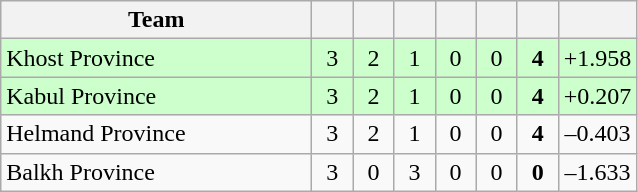<table class="wikitable" style="text-align:center">
<tr>
<th style="width:200px">Team</th>
<th width="20"></th>
<th width="20"></th>
<th width="20"></th>
<th width="20"></th>
<th width="20"></th>
<th width="20"></th>
<th width="45"></th>
</tr>
<tr style="background:#cfc">
<td style="text-align:left;">Khost Province</td>
<td>3</td>
<td>2</td>
<td>1</td>
<td>0</td>
<td>0</td>
<td><strong>4</strong></td>
<td>+1.958</td>
</tr>
<tr style="background:#cfc">
<td style="text-align:left;">Kabul Province</td>
<td>3</td>
<td>2</td>
<td>1</td>
<td>0</td>
<td>0</td>
<td><strong>4</strong></td>
<td>+0.207</td>
</tr>
<tr>
<td style="text-align:left;">Helmand Province</td>
<td>3</td>
<td>2</td>
<td>1</td>
<td>0</td>
<td>0</td>
<td><strong>4</strong></td>
<td>–0.403</td>
</tr>
<tr>
<td style="text-align:left;">Balkh Province</td>
<td>3</td>
<td>0</td>
<td>3</td>
<td>0</td>
<td>0</td>
<td><strong>0</strong></td>
<td>–1.633</td>
</tr>
</table>
